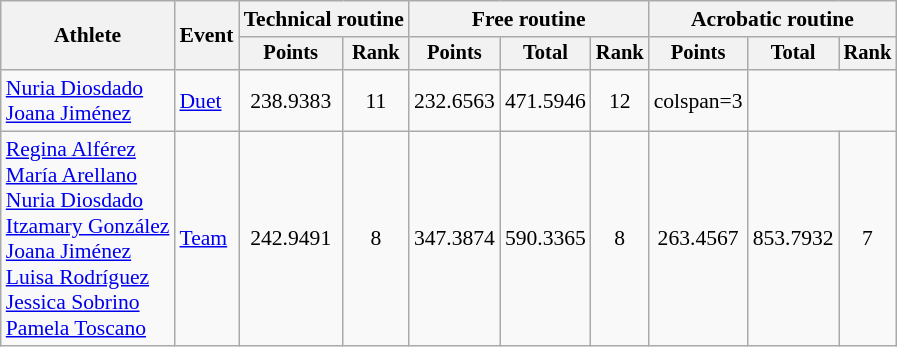<table class="wikitable" style="font-size:90%">
<tr>
<th rowspan="2">Athlete</th>
<th rowspan="2">Event</th>
<th colspan=2>Technical routine</th>
<th colspan=3>Free routine</th>
<th colspan=3>Acrobatic routine</th>
</tr>
<tr style="font-size:95%">
<th>Points</th>
<th>Rank</th>
<th>Points</th>
<th>Total</th>
<th>Rank</th>
<th>Points</th>
<th>Total</th>
<th>Rank</th>
</tr>
<tr align=center>
<td align=left><a href='#'>Nuria Diosdado</a><br><a href='#'>Joana Jiménez</a></td>
<td align=left><a href='#'>Duet</a></td>
<td>238.9383</td>
<td>11</td>
<td>232.6563</td>
<td>471.5946</td>
<td>12</td>
<td>colspan=3 </td>
</tr>
<tr align=center>
<td align=left><a href='#'>Regina Alférez</a><br><a href='#'>María Arellano</a><br><a href='#'>Nuria Diosdado</a><br><a href='#'>Itzamary González</a><br><a href='#'>Joana Jiménez</a><br><a href='#'>Luisa Rodríguez</a><br><a href='#'>Jessica Sobrino</a><br><a href='#'>Pamela Toscano</a></td>
<td align=left><a href='#'>Team</a></td>
<td>242.9491</td>
<td>8</td>
<td>347.3874</td>
<td>590.3365</td>
<td>8</td>
<td>263.4567</td>
<td>853.7932</td>
<td>7</td>
</tr>
</table>
